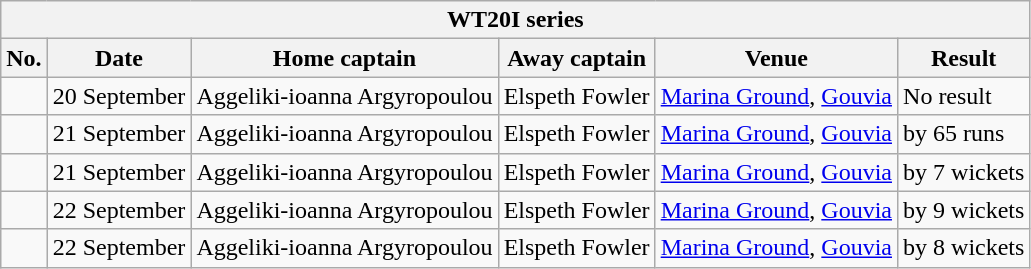<table class="wikitable">
<tr>
<th colspan="6">WT20I series</th>
</tr>
<tr>
<th>No.</th>
<th>Date</th>
<th>Home captain</th>
<th>Away captain</th>
<th>Venue</th>
<th>Result</th>
</tr>
<tr>
<td></td>
<td>20 September</td>
<td>Aggeliki-ioanna Argyropoulou</td>
<td>Elspeth Fowler</td>
<td><a href='#'>Marina Ground</a>, <a href='#'>Gouvia</a></td>
<td>No result</td>
</tr>
<tr>
<td></td>
<td>21 September</td>
<td>Aggeliki-ioanna Argyropoulou</td>
<td>Elspeth Fowler</td>
<td><a href='#'>Marina Ground</a>, <a href='#'>Gouvia</a></td>
<td> by 65 runs</td>
</tr>
<tr>
<td></td>
<td>21 September</td>
<td>Aggeliki-ioanna Argyropoulou</td>
<td>Elspeth Fowler</td>
<td><a href='#'>Marina Ground</a>, <a href='#'>Gouvia</a></td>
<td> by 7 wickets</td>
</tr>
<tr>
<td></td>
<td>22 September</td>
<td>Aggeliki-ioanna Argyropoulou</td>
<td>Elspeth Fowler</td>
<td><a href='#'>Marina Ground</a>, <a href='#'>Gouvia</a></td>
<td> by 9 wickets</td>
</tr>
<tr>
<td></td>
<td>22 September</td>
<td>Aggeliki-ioanna Argyropoulou</td>
<td>Elspeth Fowler</td>
<td><a href='#'>Marina Ground</a>, <a href='#'>Gouvia</a></td>
<td> by 8 wickets</td>
</tr>
</table>
